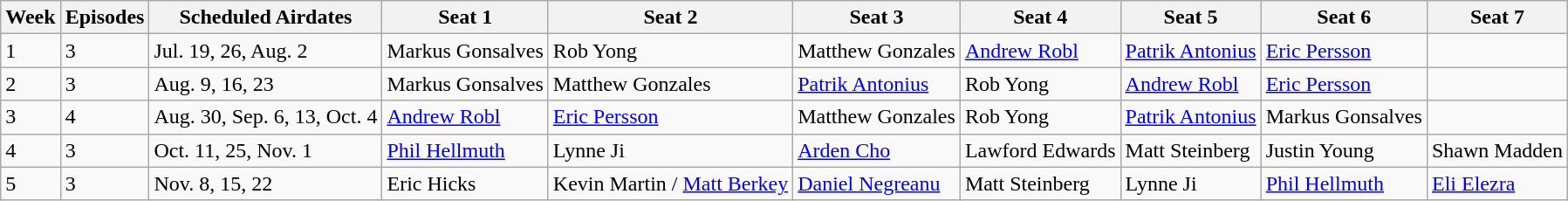<table class="wikitable">
<tr>
<th>Week</th>
<th>Episodes</th>
<th>Scheduled Airdates</th>
<th>Seat 1</th>
<th>Seat 2</th>
<th>Seat 3</th>
<th>Seat 4</th>
<th>Seat 5</th>
<th>Seat 6</th>
<th>Seat 7</th>
</tr>
<tr>
<td>1</td>
<td>3</td>
<td>Jul. 19, 26, Aug. 2</td>
<td>Markus Gonsalves</td>
<td>Rob Yong</td>
<td>Matthew Gonzales</td>
<td><a href='#'>Andrew Robl</a></td>
<td><a href='#'>Patrik Antonius</a></td>
<td><a href='#'>Eric Persson</a></td>
<td></td>
</tr>
<tr>
<td>2</td>
<td>3</td>
<td>Aug. 9, 16, 23</td>
<td>Markus Gonsalves</td>
<td>Matthew Gonzales</td>
<td><a href='#'>Patrik Antonius</a></td>
<td>Rob Yong</td>
<td><a href='#'>Andrew Robl</a></td>
<td><a href='#'>Eric Persson</a></td>
<td></td>
</tr>
<tr>
<td>3</td>
<td>4</td>
<td>Aug. 30, Sep. 6, 13, Oct. 4</td>
<td><a href='#'>Andrew Robl</a></td>
<td><a href='#'>Eric Persson</a></td>
<td>Matthew Gonzales</td>
<td>Rob Yong</td>
<td><a href='#'>Patrik Antonius</a></td>
<td>Markus Gonsalves</td>
<td></td>
</tr>
<tr>
<td>4</td>
<td>3</td>
<td>Oct. 11, 25, Nov. 1</td>
<td><a href='#'>Phil Hellmuth</a></td>
<td>Lynne Ji</td>
<td><a href='#'>Arden Cho</a></td>
<td>Lawford Edwards</td>
<td>Matt Steinberg</td>
<td>Justin Young</td>
<td>Shawn Madden</td>
</tr>
<tr>
<td>5</td>
<td>3</td>
<td>Nov. 8, 15, 22</td>
<td>Eric Hicks</td>
<td>Kevin Martin / <a href='#'>Matt Berkey</a></td>
<td><a href='#'>Daniel Negreanu</a></td>
<td>Matt Steinberg</td>
<td>Lynne Ji</td>
<td><a href='#'>Phil Hellmuth</a></td>
<td><a href='#'>Eli Elezra</a></td>
</tr>
</table>
